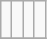<table class="wikitable">
<tr ---->
<td><br></td>
<td><br></td>
<td><br></td>
<td><br></td>
</tr>
<tr --->
</tr>
</table>
